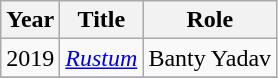<table class="wikitable sortable">
<tr>
<th>Year</th>
<th>Title</th>
<th>Role</th>
</tr>
<tr>
<td>2019</td>
<td><em><a href='#'>Rustum</a></em></td>
<td>Banty Yadav</td>
</tr>
<tr>
</tr>
</table>
